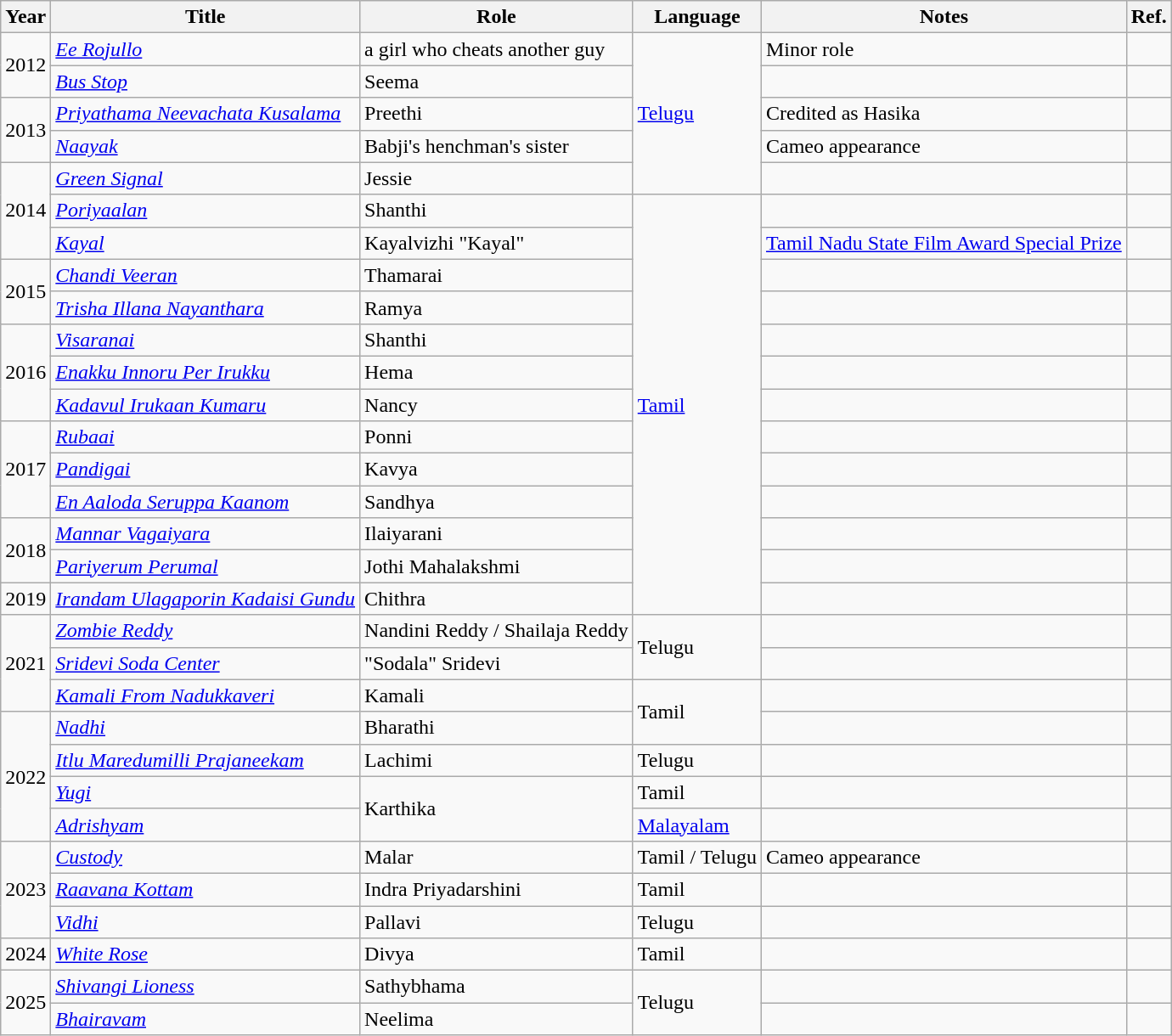<table class="wikitable sortable">
<tr>
<th>Year</th>
<th>Title</th>
<th>Role</th>
<th>Language</th>
<th class="unsortable">Notes</th>
<th class="unsortable">Ref.</th>
</tr>
<tr>
<td rowspan="2">2012</td>
<td><em><a href='#'>Ee Rojullo</a></em></td>
<td>a girl who cheats another guy</td>
<td rowspan="5"><a href='#'>Telugu</a></td>
<td>Minor role</td>
<td></td>
</tr>
<tr>
<td><em><a href='#'>Bus Stop</a></em></td>
<td>Seema</td>
<td></td>
<td></td>
</tr>
<tr>
<td rowspan="2">2013</td>
<td><em><a href='#'>Priyathama Neevachata Kusalama</a></em></td>
<td>Preethi</td>
<td>Credited as Hasika</td>
<td></td>
</tr>
<tr>
<td><em><a href='#'>Naayak</a></em></td>
<td>Babji's henchman's sister</td>
<td>Cameo appearance</td>
<td></td>
</tr>
<tr>
<td rowspan="3">2014</td>
<td><em><a href='#'>Green Signal</a></em></td>
<td>Jessie</td>
<td></td>
<td></td>
</tr>
<tr>
<td><em><a href='#'>Poriyaalan</a></em></td>
<td>Shanthi</td>
<td rowspan="13"><a href='#'>Tamil</a></td>
<td></td>
<td></td>
</tr>
<tr>
<td><em><a href='#'>Kayal</a></em></td>
<td>Kayalvizhi "Kayal"</td>
<td><a href='#'>Tamil Nadu State Film Award Special Prize</a></td>
<td></td>
</tr>
<tr>
<td rowspan="2">2015</td>
<td><em><a href='#'>Chandi Veeran</a></em></td>
<td>Thamarai</td>
<td></td>
<td></td>
</tr>
<tr>
<td><em><a href='#'>Trisha Illana Nayanthara</a></em></td>
<td>Ramya</td>
<td></td>
<td></td>
</tr>
<tr>
<td rowspan="3">2016</td>
<td><em><a href='#'>Visaranai</a></em></td>
<td>Shanthi</td>
<td></td>
<td></td>
</tr>
<tr>
<td><em><a href='#'>Enakku Innoru Per Irukku</a></em></td>
<td>Hema</td>
<td></td>
<td></td>
</tr>
<tr>
<td><em><a href='#'>Kadavul Irukaan Kumaru</a></em></td>
<td>Nancy</td>
<td></td>
<td></td>
</tr>
<tr>
<td rowspan="3">2017</td>
<td><em><a href='#'>Rubaai</a></em></td>
<td>Ponni</td>
<td></td>
<td></td>
</tr>
<tr>
<td><em><a href='#'>Pandigai</a></em></td>
<td>Kavya</td>
<td></td>
<td></td>
</tr>
<tr>
<td><em><a href='#'>En Aaloda Seruppa Kaanom</a></em></td>
<td>Sandhya</td>
<td></td>
<td></td>
</tr>
<tr>
<td rowspan="2">2018</td>
<td><em><a href='#'>Mannar Vagaiyara</a></em></td>
<td>Ilaiyarani</td>
<td></td>
<td></td>
</tr>
<tr>
<td><em><a href='#'>Pariyerum Perumal</a></em></td>
<td>Jothi Mahalakshmi</td>
<td></td>
<td></td>
</tr>
<tr>
<td>2019</td>
<td><em><a href='#'>Irandam Ulagaporin Kadaisi Gundu</a></em></td>
<td>Chithra</td>
<td></td>
<td></td>
</tr>
<tr>
<td rowspan="3">2021</td>
<td><em><a href='#'>Zombie Reddy</a></em></td>
<td>Nandini Reddy / Shailaja Reddy</td>
<td rowspan="2">Telugu</td>
<td></td>
<td></td>
</tr>
<tr>
<td><em><a href='#'>Sridevi Soda Center</a></em></td>
<td>"Sodala" Sridevi</td>
<td></td>
<td></td>
</tr>
<tr>
<td><em><a href='#'>Kamali From Nadukkaveri</a></em></td>
<td Kamali>Kamali</td>
<td rowspan="2">Tamil</td>
<td></td>
<td></td>
</tr>
<tr>
<td rowspan="4">2022</td>
<td><em><a href='#'>Nadhi</a></em></td>
<td>Bharathi</td>
<td></td>
<td></td>
</tr>
<tr>
<td><em><a href='#'>Itlu Maredumilli Prajaneekam</a></em></td>
<td>Lachimi</td>
<td>Telugu</td>
<td></td>
<td></td>
</tr>
<tr>
<td><em><a href='#'>Yugi</a></em></td>
<td rowspan="2">Karthika</td>
<td>Tamil</td>
<td></td>
<td></td>
</tr>
<tr>
<td><em><a href='#'>Adrishyam</a></em></td>
<td><a href='#'>Malayalam</a></td>
<td></td>
<td></td>
</tr>
<tr>
<td rowspan="3">2023</td>
<td><a href='#'><em>Custody</em></a></td>
<td>Malar</td>
<td>Tamil / Telugu</td>
<td>Cameo appearance</td>
<td></td>
</tr>
<tr>
<td><em><a href='#'>Raavana Kottam</a></em></td>
<td>Indra Priyadarshini</td>
<td>Tamil</td>
<td></td>
<td></td>
</tr>
<tr>
<td><em><a href='#'>Vidhi</a></em></td>
<td>Pallavi</td>
<td>Telugu</td>
<td></td>
<td></td>
</tr>
<tr>
<td>2024</td>
<td><em><a href='#'>White Rose</a></em></td>
<td>Divya</td>
<td>Tamil</td>
<td></td>
<td></td>
</tr>
<tr>
<td rowspan="2">2025</td>
<td><em><a href='#'>Shivangi Lioness</a></em></td>
<td>Sathybhama</td>
<td rowspan="2">Telugu</td>
<td></td>
<td></td>
</tr>
<tr>
<td><em><a href='#'>Bhairavam</a></em></td>
<td>Neelima</td>
<td></td>
<td></td>
</tr>
</table>
